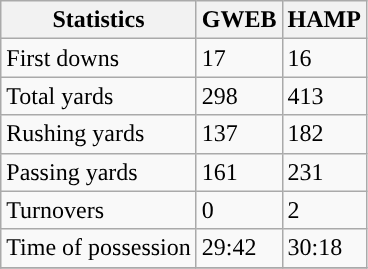<table class="wikitable" style="float: left;">
<tr>
<th>Statistics</th>
<th>GWEB</th>
<th>HAMP</th>
</tr>
<tr>
<td>First downs</td>
<td>17</td>
<td>16</td>
</tr>
<tr>
<td>Total yards</td>
<td>298</td>
<td>413</td>
</tr>
<tr>
<td>Rushing yards</td>
<td>137</td>
<td>182</td>
</tr>
<tr>
<td>Passing yards</td>
<td>161</td>
<td>231</td>
</tr>
<tr>
<td>Turnovers</td>
<td>0</td>
<td>2</td>
</tr>
<tr>
<td>Time of possession</td>
<td>29:42</td>
<td>30:18</td>
</tr>
<tr>
</tr>
</table>
